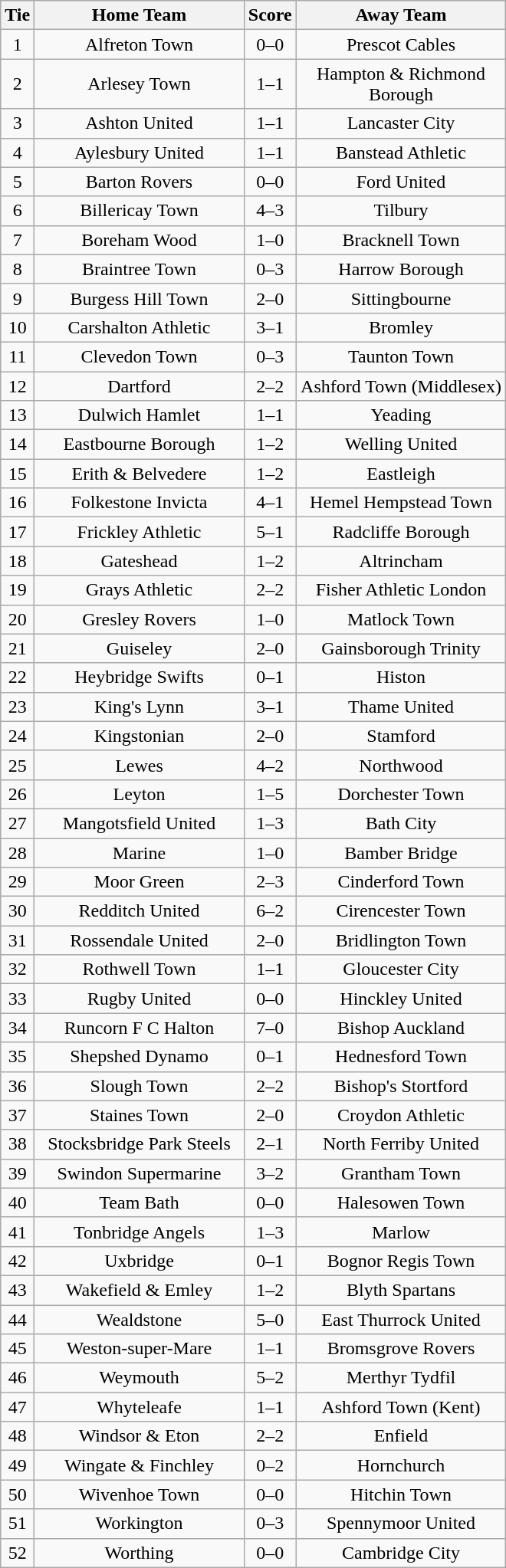<table class="wikitable" style="text-align:center;">
<tr>
<th width=20>Tie</th>
<th width=175>Home Team</th>
<th width=20>Score</th>
<th width=175>Away Team</th>
</tr>
<tr>
<td>1</td>
<td>Alfreton Town</td>
<td>0–0</td>
<td>Prescot Cables</td>
</tr>
<tr>
<td>2</td>
<td>Arlesey Town</td>
<td>1–1</td>
<td>Hampton & Richmond Borough</td>
</tr>
<tr>
<td>3</td>
<td>Ashton United</td>
<td>1–1</td>
<td>Lancaster City</td>
</tr>
<tr>
<td>4</td>
<td>Aylesbury United</td>
<td>1–1</td>
<td>Banstead Athletic</td>
</tr>
<tr>
<td>5</td>
<td>Barton Rovers</td>
<td>0–0</td>
<td>Ford United</td>
</tr>
<tr>
<td>6</td>
<td>Billericay Town</td>
<td>4–3</td>
<td>Tilbury</td>
</tr>
<tr>
<td>7</td>
<td>Boreham Wood</td>
<td>1–0</td>
<td>Bracknell Town</td>
</tr>
<tr>
<td>8</td>
<td>Braintree Town</td>
<td>0–3</td>
<td>Harrow Borough</td>
</tr>
<tr>
<td>9</td>
<td>Burgess Hill Town</td>
<td>2–0</td>
<td>Sittingbourne</td>
</tr>
<tr>
<td>10</td>
<td>Carshalton Athletic</td>
<td>3–1</td>
<td>Bromley</td>
</tr>
<tr>
<td>11</td>
<td>Clevedon Town</td>
<td>0–3</td>
<td>Taunton Town</td>
</tr>
<tr>
<td>12</td>
<td>Dartford</td>
<td>2–2</td>
<td>Ashford Town (Middlesex)</td>
</tr>
<tr>
<td>13</td>
<td>Dulwich Hamlet</td>
<td>1–1</td>
<td>Yeading</td>
</tr>
<tr>
<td>14</td>
<td>Eastbourne Borough</td>
<td>1–2</td>
<td>Welling United</td>
</tr>
<tr>
<td>15</td>
<td>Erith & Belvedere</td>
<td>1–2</td>
<td>Eastleigh</td>
</tr>
<tr>
<td>16</td>
<td>Folkestone Invicta</td>
<td>4–1</td>
<td>Hemel Hempstead Town</td>
</tr>
<tr>
<td>17</td>
<td>Frickley Athletic</td>
<td>5–1</td>
<td>Radcliffe Borough</td>
</tr>
<tr>
<td>18</td>
<td>Gateshead</td>
<td>1–2</td>
<td>Altrincham</td>
</tr>
<tr>
<td>19</td>
<td>Grays Athletic</td>
<td>2–2</td>
<td>Fisher Athletic London</td>
</tr>
<tr>
<td>20</td>
<td>Gresley Rovers</td>
<td>1–0</td>
<td>Matlock Town</td>
</tr>
<tr>
<td>21</td>
<td>Guiseley</td>
<td>2–0</td>
<td>Gainsborough Trinity</td>
</tr>
<tr>
<td>22</td>
<td>Heybridge Swifts</td>
<td>0–1</td>
<td>Histon</td>
</tr>
<tr>
<td>23</td>
<td>King's Lynn</td>
<td>3–1</td>
<td>Thame United</td>
</tr>
<tr>
<td>24</td>
<td>Kingstonian</td>
<td>2–0</td>
<td>Stamford</td>
</tr>
<tr>
<td>25</td>
<td>Lewes</td>
<td>4–2</td>
<td>Northwood</td>
</tr>
<tr>
<td>26</td>
<td>Leyton</td>
<td>1–5</td>
<td>Dorchester Town</td>
</tr>
<tr>
<td>27</td>
<td>Mangotsfield United</td>
<td>1–3</td>
<td>Bath City</td>
</tr>
<tr>
<td>28</td>
<td>Marine</td>
<td>1–0</td>
<td>Bamber Bridge</td>
</tr>
<tr>
<td>29</td>
<td>Moor Green</td>
<td>2–3</td>
<td>Cinderford Town</td>
</tr>
<tr>
<td>30</td>
<td>Redditch United</td>
<td>6–2</td>
<td>Cirencester Town</td>
</tr>
<tr>
<td>31</td>
<td>Rossendale United</td>
<td>2–0</td>
<td>Bridlington Town</td>
</tr>
<tr>
<td>32</td>
<td>Rothwell Town</td>
<td>1–1</td>
<td>Gloucester City</td>
</tr>
<tr>
<td>33</td>
<td>Rugby United</td>
<td>0–0</td>
<td>Hinckley United</td>
</tr>
<tr>
<td>34</td>
<td>Runcorn F C Halton</td>
<td>7–0</td>
<td>Bishop Auckland</td>
</tr>
<tr>
<td>35</td>
<td>Shepshed Dynamo</td>
<td>0–1</td>
<td>Hednesford Town</td>
</tr>
<tr>
<td>36</td>
<td>Slough Town</td>
<td>2–2</td>
<td>Bishop's Stortford</td>
</tr>
<tr>
<td>37</td>
<td>Staines Town</td>
<td>2–0</td>
<td>Croydon Athletic</td>
</tr>
<tr>
<td>38</td>
<td>Stocksbridge Park Steels</td>
<td>2–1</td>
<td>North Ferriby United</td>
</tr>
<tr>
<td>39</td>
<td>Swindon Supermarine</td>
<td>3–2</td>
<td>Grantham Town</td>
</tr>
<tr>
<td>40</td>
<td>Team Bath</td>
<td>0–0</td>
<td>Halesowen Town</td>
</tr>
<tr>
<td>41</td>
<td>Tonbridge Angels</td>
<td>1–3</td>
<td>Marlow</td>
</tr>
<tr>
<td>42</td>
<td>Uxbridge</td>
<td>0–1</td>
<td>Bognor Regis Town</td>
</tr>
<tr>
<td>43</td>
<td>Wakefield & Emley</td>
<td>1–2</td>
<td>Blyth Spartans</td>
</tr>
<tr>
<td>44</td>
<td>Wealdstone</td>
<td>5–0</td>
<td>East Thurrock United</td>
</tr>
<tr>
<td>45</td>
<td>Weston-super-Mare</td>
<td>1–1</td>
<td>Bromsgrove Rovers</td>
</tr>
<tr>
<td>46</td>
<td>Weymouth</td>
<td>5–2</td>
<td>Merthyr Tydfil</td>
</tr>
<tr>
<td>47</td>
<td>Whyteleafe</td>
<td>1–1</td>
<td>Ashford Town (Kent)</td>
</tr>
<tr>
<td>48</td>
<td>Windsor & Eton</td>
<td>2–2</td>
<td>Enfield</td>
</tr>
<tr>
<td>49</td>
<td>Wingate & Finchley</td>
<td>0–2</td>
<td>Hornchurch</td>
</tr>
<tr>
<td>50</td>
<td>Wivenhoe Town</td>
<td>0–0</td>
<td>Hitchin Town</td>
</tr>
<tr>
<td>51</td>
<td>Workington</td>
<td>0–3</td>
<td>Spennymoor United</td>
</tr>
<tr>
<td>52</td>
<td>Worthing</td>
<td>0–0</td>
<td>Cambridge City</td>
</tr>
</table>
